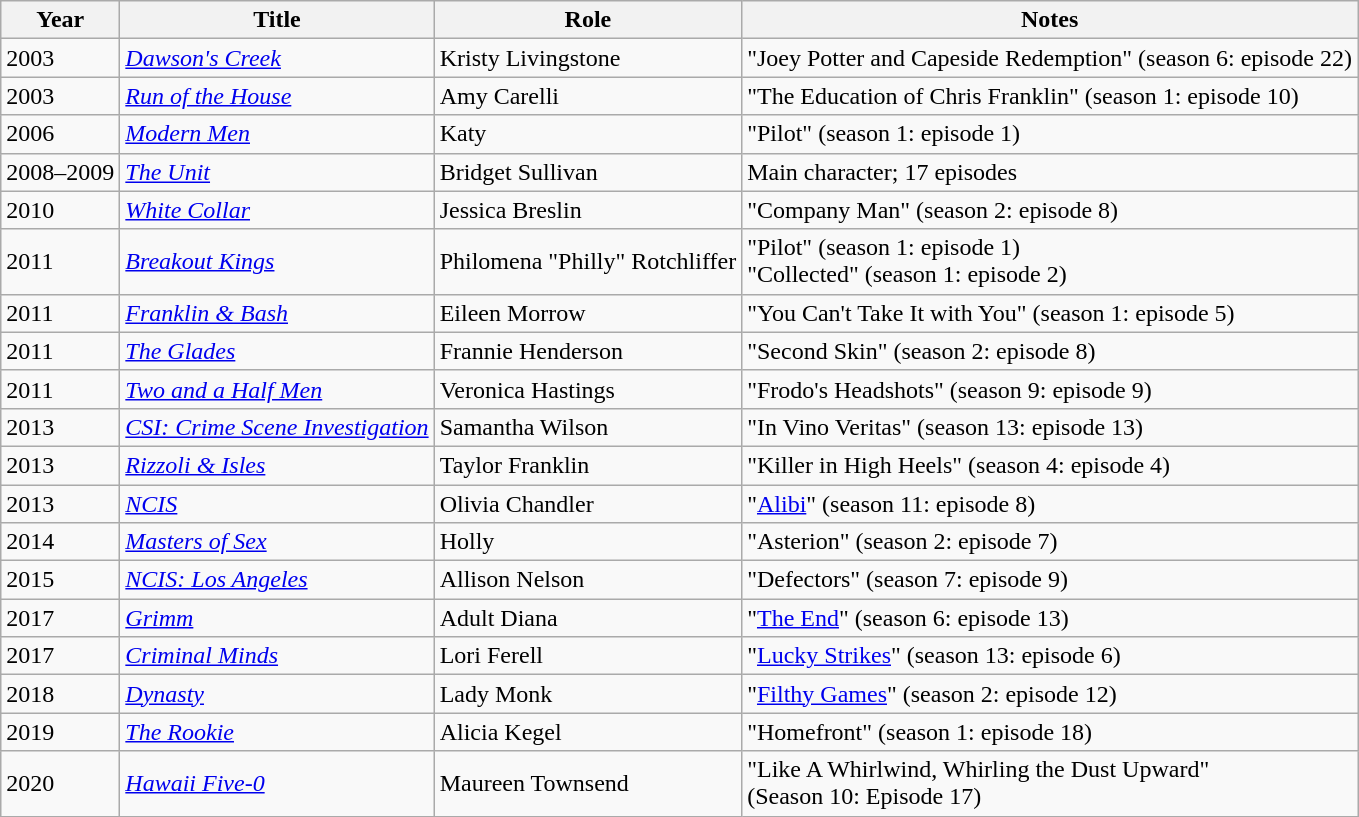<table class="wikitable sortable">
<tr>
<th>Year</th>
<th>Title</th>
<th>Role</th>
<th class="unsortable">Notes</th>
</tr>
<tr>
<td>2003</td>
<td><em><a href='#'>Dawson's Creek</a></em></td>
<td>Kristy Livingstone</td>
<td>"Joey Potter and Capeside Redemption" (season 6: episode 22)</td>
</tr>
<tr>
<td>2003</td>
<td><em><a href='#'>Run of the House</a></em></td>
<td>Amy Carelli</td>
<td>"The Education of Chris Franklin" (season 1: episode 10)</td>
</tr>
<tr>
<td>2006</td>
<td><em><a href='#'>Modern Men</a></em></td>
<td>Katy</td>
<td>"Pilot" (season 1: episode 1)</td>
</tr>
<tr>
<td>2008–2009</td>
<td><em><a href='#'>The Unit</a></em></td>
<td>Bridget Sullivan</td>
<td>Main character; 17 episodes</td>
</tr>
<tr>
<td>2010</td>
<td><em><a href='#'>White Collar</a></em></td>
<td>Jessica Breslin</td>
<td>"Company Man" (season 2: episode 8)</td>
</tr>
<tr>
<td>2011</td>
<td><em><a href='#'>Breakout Kings</a></em></td>
<td>Philomena "Philly" Rotchliffer</td>
<td>"Pilot" (season 1: episode 1)<br>"Collected" (season 1: episode 2)</td>
</tr>
<tr>
<td>2011</td>
<td><em><a href='#'>Franklin & Bash</a></em></td>
<td>Eileen Morrow</td>
<td>"You Can't Take It with You" (season 1: episode 5)</td>
</tr>
<tr>
<td>2011</td>
<td><em><a href='#'>The Glades</a></em></td>
<td>Frannie Henderson</td>
<td>"Second Skin" (season 2: episode 8)</td>
</tr>
<tr>
<td>2011</td>
<td><em><a href='#'>Two and a Half Men</a></em></td>
<td>Veronica Hastings</td>
<td>"Frodo's Headshots" (season 9: episode 9)</td>
</tr>
<tr>
<td>2013</td>
<td><em><a href='#'>CSI: Crime Scene Investigation</a></em></td>
<td>Samantha Wilson</td>
<td>"In Vino Veritas" (season 13: episode 13)</td>
</tr>
<tr>
<td>2013</td>
<td><em><a href='#'>Rizzoli & Isles</a></em></td>
<td>Taylor Franklin</td>
<td>"Killer in High Heels" (season 4: episode 4)</td>
</tr>
<tr>
<td>2013</td>
<td><em><a href='#'>NCIS</a></em></td>
<td>Olivia Chandler</td>
<td>"<a href='#'>Alibi</a>" (season 11: episode 8)</td>
</tr>
<tr>
<td>2014</td>
<td><em><a href='#'>Masters of Sex</a></em></td>
<td>Holly</td>
<td>"Asterion" (season 2: episode 7)</td>
</tr>
<tr>
<td>2015</td>
<td><em><a href='#'>NCIS: Los Angeles</a></em></td>
<td>Allison Nelson</td>
<td>"Defectors" (season 7: episode 9)</td>
</tr>
<tr>
<td>2017</td>
<td><em><a href='#'>Grimm</a></em></td>
<td>Adult Diana</td>
<td>"<a href='#'>The End</a>" (season 6: episode 13)</td>
</tr>
<tr>
<td>2017</td>
<td><em><a href='#'>Criminal Minds</a></em></td>
<td>Lori Ferell</td>
<td>"<a href='#'>Lucky Strikes</a>" (season 13: episode 6)</td>
</tr>
<tr>
<td>2018</td>
<td><em><a href='#'>Dynasty</a></em></td>
<td>Lady Monk</td>
<td>"<a href='#'>Filthy Games</a>" (season 2: episode 12)</td>
</tr>
<tr>
<td>2019</td>
<td><em><a href='#'>The Rookie</a></em></td>
<td>Alicia Kegel</td>
<td>"Homefront" (season 1: episode 18)</td>
</tr>
<tr>
<td>2020</td>
<td><em><a href='#'>Hawaii Five-0</a></em></td>
<td>Maureen Townsend</td>
<td>"Like A Whirlwind, Whirling the Dust Upward"<br>(Season 10: Episode 17)
<br></td>
</tr>
</table>
